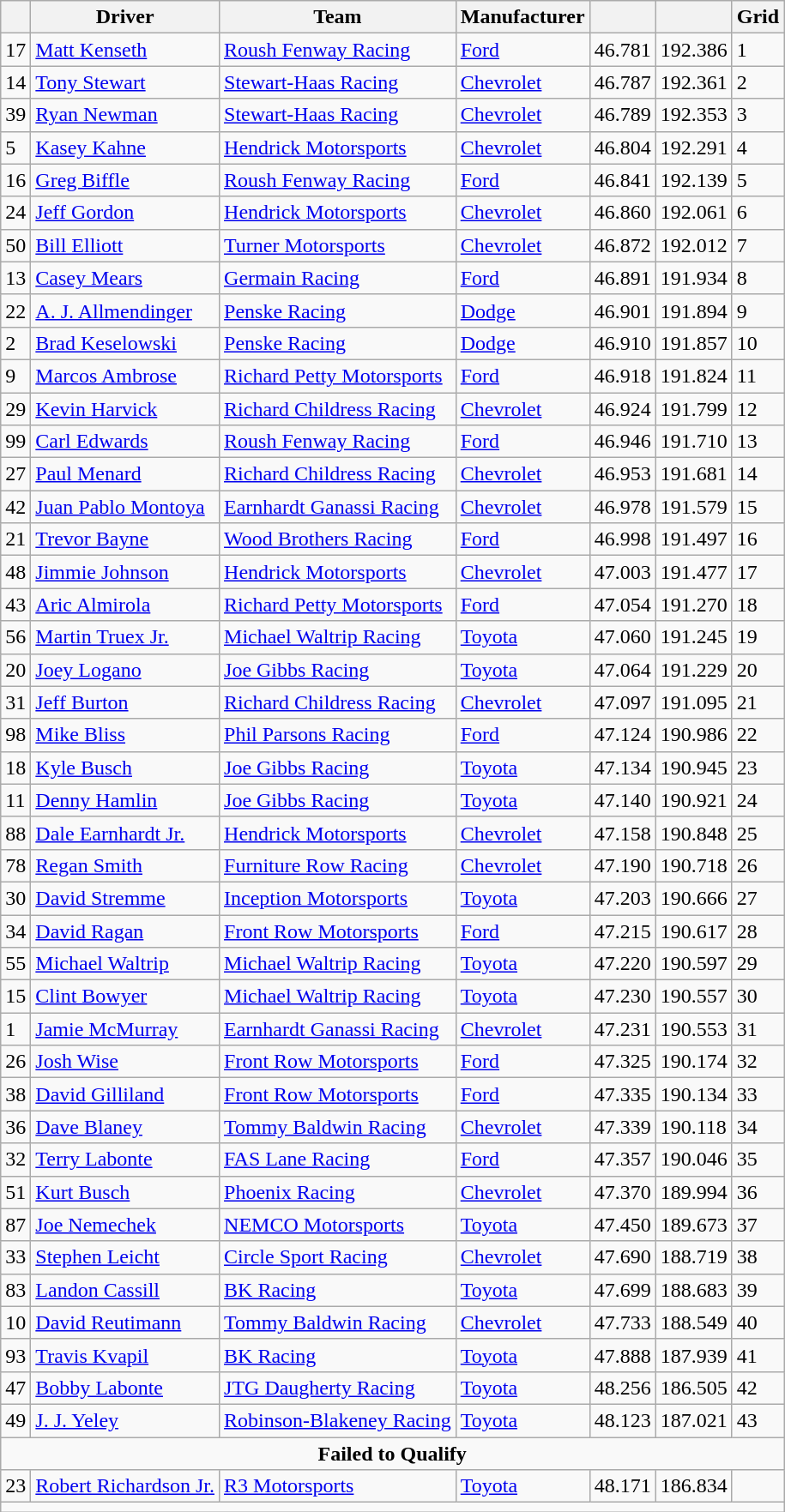<table class="wikitable">
<tr>
<th></th>
<th>Driver</th>
<th>Team</th>
<th>Manufacturer</th>
<th></th>
<th></th>
<th>Grid</th>
</tr>
<tr>
<td>17</td>
<td><a href='#'>Matt Kenseth</a></td>
<td><a href='#'>Roush Fenway Racing</a></td>
<td><a href='#'>Ford</a></td>
<td>46.781</td>
<td>192.386</td>
<td>1</td>
</tr>
<tr>
<td>14</td>
<td><a href='#'>Tony Stewart</a></td>
<td><a href='#'>Stewart-Haas Racing</a></td>
<td><a href='#'>Chevrolet</a></td>
<td>46.787</td>
<td>192.361</td>
<td>2</td>
</tr>
<tr>
<td>39</td>
<td><a href='#'>Ryan Newman</a></td>
<td><a href='#'>Stewart-Haas Racing</a></td>
<td><a href='#'>Chevrolet</a></td>
<td>46.789</td>
<td>192.353</td>
<td>3</td>
</tr>
<tr>
<td>5</td>
<td><a href='#'>Kasey Kahne</a></td>
<td><a href='#'>Hendrick Motorsports</a></td>
<td><a href='#'>Chevrolet</a></td>
<td>46.804</td>
<td>192.291</td>
<td>4</td>
</tr>
<tr>
<td>16</td>
<td><a href='#'>Greg Biffle</a></td>
<td><a href='#'>Roush Fenway Racing</a></td>
<td><a href='#'>Ford</a></td>
<td>46.841</td>
<td>192.139</td>
<td>5</td>
</tr>
<tr>
<td>24</td>
<td><a href='#'>Jeff Gordon</a></td>
<td><a href='#'>Hendrick Motorsports</a></td>
<td><a href='#'>Chevrolet</a></td>
<td>46.860</td>
<td>192.061</td>
<td>6</td>
</tr>
<tr>
<td>50</td>
<td><a href='#'>Bill Elliott</a></td>
<td><a href='#'>Turner Motorsports</a></td>
<td><a href='#'>Chevrolet</a></td>
<td>46.872</td>
<td>192.012</td>
<td>7</td>
</tr>
<tr>
<td>13</td>
<td><a href='#'>Casey Mears</a></td>
<td><a href='#'>Germain Racing</a></td>
<td><a href='#'>Ford</a></td>
<td>46.891</td>
<td>191.934</td>
<td>8</td>
</tr>
<tr>
<td>22</td>
<td><a href='#'>A. J. Allmendinger</a></td>
<td><a href='#'>Penske Racing</a></td>
<td><a href='#'>Dodge</a></td>
<td>46.901</td>
<td>191.894</td>
<td>9</td>
</tr>
<tr>
<td>2</td>
<td><a href='#'>Brad Keselowski</a></td>
<td><a href='#'>Penske Racing</a></td>
<td><a href='#'>Dodge</a></td>
<td>46.910</td>
<td>191.857</td>
<td>10</td>
</tr>
<tr>
<td>9</td>
<td><a href='#'>Marcos Ambrose</a></td>
<td><a href='#'>Richard Petty Motorsports</a></td>
<td><a href='#'>Ford</a></td>
<td>46.918</td>
<td>191.824</td>
<td>11</td>
</tr>
<tr>
<td>29</td>
<td><a href='#'>Kevin Harvick</a></td>
<td><a href='#'>Richard Childress Racing</a></td>
<td><a href='#'>Chevrolet</a></td>
<td>46.924</td>
<td>191.799</td>
<td>12</td>
</tr>
<tr>
<td>99</td>
<td><a href='#'>Carl Edwards</a></td>
<td><a href='#'>Roush Fenway Racing</a></td>
<td><a href='#'>Ford</a></td>
<td>46.946</td>
<td>191.710</td>
<td>13</td>
</tr>
<tr>
<td>27</td>
<td><a href='#'>Paul Menard</a></td>
<td><a href='#'>Richard Childress Racing</a></td>
<td><a href='#'>Chevrolet</a></td>
<td>46.953</td>
<td>191.681</td>
<td>14</td>
</tr>
<tr>
<td>42</td>
<td><a href='#'>Juan Pablo Montoya</a></td>
<td><a href='#'>Earnhardt Ganassi Racing</a></td>
<td><a href='#'>Chevrolet</a></td>
<td>46.978</td>
<td>191.579</td>
<td>15</td>
</tr>
<tr>
<td>21</td>
<td><a href='#'>Trevor Bayne</a></td>
<td><a href='#'>Wood Brothers Racing</a></td>
<td><a href='#'>Ford</a></td>
<td>46.998</td>
<td>191.497</td>
<td>16</td>
</tr>
<tr>
<td>48</td>
<td><a href='#'>Jimmie Johnson</a></td>
<td><a href='#'>Hendrick Motorsports</a></td>
<td><a href='#'>Chevrolet</a></td>
<td>47.003</td>
<td>191.477</td>
<td>17</td>
</tr>
<tr>
<td>43</td>
<td><a href='#'>Aric Almirola</a></td>
<td><a href='#'>Richard Petty Motorsports</a></td>
<td><a href='#'>Ford</a></td>
<td>47.054</td>
<td>191.270</td>
<td>18</td>
</tr>
<tr>
<td>56</td>
<td><a href='#'>Martin Truex Jr.</a></td>
<td><a href='#'>Michael Waltrip Racing</a></td>
<td><a href='#'>Toyota</a></td>
<td>47.060</td>
<td>191.245</td>
<td>19</td>
</tr>
<tr>
<td>20</td>
<td><a href='#'>Joey Logano</a></td>
<td><a href='#'>Joe Gibbs Racing</a></td>
<td><a href='#'>Toyota</a></td>
<td>47.064</td>
<td>191.229</td>
<td>20</td>
</tr>
<tr>
<td>31</td>
<td><a href='#'>Jeff Burton</a></td>
<td><a href='#'>Richard Childress Racing</a></td>
<td><a href='#'>Chevrolet</a></td>
<td>47.097</td>
<td>191.095</td>
<td>21</td>
</tr>
<tr>
<td>98</td>
<td><a href='#'>Mike Bliss</a></td>
<td><a href='#'>Phil Parsons Racing</a></td>
<td><a href='#'>Ford</a></td>
<td>47.124</td>
<td>190.986</td>
<td>22</td>
</tr>
<tr>
<td>18</td>
<td><a href='#'>Kyle Busch</a></td>
<td><a href='#'>Joe Gibbs Racing</a></td>
<td><a href='#'>Toyota</a></td>
<td>47.134</td>
<td>190.945</td>
<td>23</td>
</tr>
<tr>
<td>11</td>
<td><a href='#'>Denny Hamlin</a></td>
<td><a href='#'>Joe Gibbs Racing</a></td>
<td><a href='#'>Toyota</a></td>
<td>47.140</td>
<td>190.921</td>
<td>24</td>
</tr>
<tr>
<td>88</td>
<td><a href='#'>Dale Earnhardt Jr.</a></td>
<td><a href='#'>Hendrick Motorsports</a></td>
<td><a href='#'>Chevrolet</a></td>
<td>47.158</td>
<td>190.848</td>
<td>25</td>
</tr>
<tr>
<td>78</td>
<td><a href='#'>Regan Smith</a></td>
<td><a href='#'>Furniture Row Racing</a></td>
<td><a href='#'>Chevrolet</a></td>
<td>47.190</td>
<td>190.718</td>
<td>26</td>
</tr>
<tr>
<td>30</td>
<td><a href='#'>David Stremme</a></td>
<td><a href='#'>Inception Motorsports</a></td>
<td><a href='#'>Toyota</a></td>
<td>47.203</td>
<td>190.666</td>
<td>27</td>
</tr>
<tr>
<td>34</td>
<td><a href='#'>David Ragan</a></td>
<td><a href='#'>Front Row Motorsports</a></td>
<td><a href='#'>Ford</a></td>
<td>47.215</td>
<td>190.617</td>
<td>28</td>
</tr>
<tr>
<td>55</td>
<td><a href='#'>Michael Waltrip</a></td>
<td><a href='#'>Michael Waltrip Racing</a></td>
<td><a href='#'>Toyota</a></td>
<td>47.220</td>
<td>190.597</td>
<td>29</td>
</tr>
<tr>
<td>15</td>
<td><a href='#'>Clint Bowyer</a></td>
<td><a href='#'>Michael Waltrip Racing</a></td>
<td><a href='#'>Toyota</a></td>
<td>47.230</td>
<td>190.557</td>
<td>30</td>
</tr>
<tr>
<td>1</td>
<td><a href='#'>Jamie McMurray</a></td>
<td><a href='#'>Earnhardt Ganassi Racing</a></td>
<td><a href='#'>Chevrolet</a></td>
<td>47.231</td>
<td>190.553</td>
<td>31</td>
</tr>
<tr>
<td>26</td>
<td><a href='#'>Josh Wise</a></td>
<td><a href='#'>Front Row Motorsports</a></td>
<td><a href='#'>Ford</a></td>
<td>47.325</td>
<td>190.174</td>
<td>32</td>
</tr>
<tr>
<td>38</td>
<td><a href='#'>David Gilliland</a></td>
<td><a href='#'>Front Row Motorsports</a></td>
<td><a href='#'>Ford</a></td>
<td>47.335</td>
<td>190.134</td>
<td>33</td>
</tr>
<tr>
<td>36</td>
<td><a href='#'>Dave Blaney</a></td>
<td><a href='#'>Tommy Baldwin Racing</a></td>
<td><a href='#'>Chevrolet</a></td>
<td>47.339</td>
<td>190.118</td>
<td>34</td>
</tr>
<tr>
<td>32</td>
<td><a href='#'>Terry Labonte</a></td>
<td><a href='#'>FAS Lane Racing</a></td>
<td><a href='#'>Ford</a></td>
<td>47.357</td>
<td>190.046</td>
<td>35</td>
</tr>
<tr>
<td>51</td>
<td><a href='#'>Kurt Busch</a></td>
<td><a href='#'>Phoenix Racing</a></td>
<td><a href='#'>Chevrolet</a></td>
<td>47.370</td>
<td>189.994</td>
<td>36</td>
</tr>
<tr>
<td>87</td>
<td><a href='#'>Joe Nemechek</a></td>
<td><a href='#'>NEMCO Motorsports</a></td>
<td><a href='#'>Toyota</a></td>
<td>47.450</td>
<td>189.673</td>
<td>37</td>
</tr>
<tr>
<td>33</td>
<td><a href='#'>Stephen Leicht</a></td>
<td><a href='#'>Circle Sport Racing</a></td>
<td><a href='#'>Chevrolet</a></td>
<td>47.690</td>
<td>188.719</td>
<td>38</td>
</tr>
<tr>
<td>83</td>
<td><a href='#'>Landon Cassill</a></td>
<td><a href='#'>BK Racing</a></td>
<td><a href='#'>Toyota</a></td>
<td>47.699</td>
<td>188.683</td>
<td>39</td>
</tr>
<tr>
<td>10</td>
<td><a href='#'>David Reutimann</a></td>
<td><a href='#'>Tommy Baldwin Racing</a></td>
<td><a href='#'>Chevrolet</a></td>
<td>47.733</td>
<td>188.549</td>
<td>40</td>
</tr>
<tr>
<td>93</td>
<td><a href='#'>Travis Kvapil</a></td>
<td><a href='#'>BK Racing</a></td>
<td><a href='#'>Toyota</a></td>
<td>47.888</td>
<td>187.939</td>
<td>41</td>
</tr>
<tr>
<td>47</td>
<td><a href='#'>Bobby Labonte</a></td>
<td><a href='#'>JTG Daugherty Racing</a></td>
<td><a href='#'>Toyota</a></td>
<td>48.256</td>
<td>186.505</td>
<td>42</td>
</tr>
<tr>
<td>49</td>
<td><a href='#'>J. J. Yeley</a></td>
<td><a href='#'>Robinson-Blakeney Racing</a></td>
<td><a href='#'>Toyota</a></td>
<td>48.123</td>
<td>187.021</td>
<td>43</td>
</tr>
<tr>
<td colspan="7" style="text-align:center;"><strong>Failed to Qualify</strong></td>
</tr>
<tr>
<td>23</td>
<td><a href='#'>Robert Richardson Jr.</a></td>
<td><a href='#'>R3 Motorsports</a></td>
<td><a href='#'>Toyota</a></td>
<td>48.171</td>
<td>186.834</td>
<td></td>
</tr>
<tr>
<td colspan="8"></td>
</tr>
</table>
